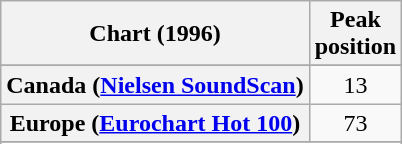<table class="wikitable sortable plainrowheaders" style="text-align:center">
<tr>
<th scope="col">Chart (1996)</th>
<th scope="col">Peak<br>position</th>
</tr>
<tr>
</tr>
<tr>
</tr>
<tr>
</tr>
<tr>
<th scope="row">Canada (<a href='#'>Nielsen SoundScan</a>)</th>
<td>13</td>
</tr>
<tr>
<th scope="row">Europe (<a href='#'>Eurochart Hot 100</a>)</th>
<td>73</td>
</tr>
<tr>
</tr>
<tr>
</tr>
<tr>
</tr>
<tr>
</tr>
<tr>
</tr>
<tr>
</tr>
<tr>
</tr>
<tr>
</tr>
<tr>
</tr>
<tr>
</tr>
<tr>
</tr>
<tr>
</tr>
<tr>
</tr>
<tr>
</tr>
</table>
